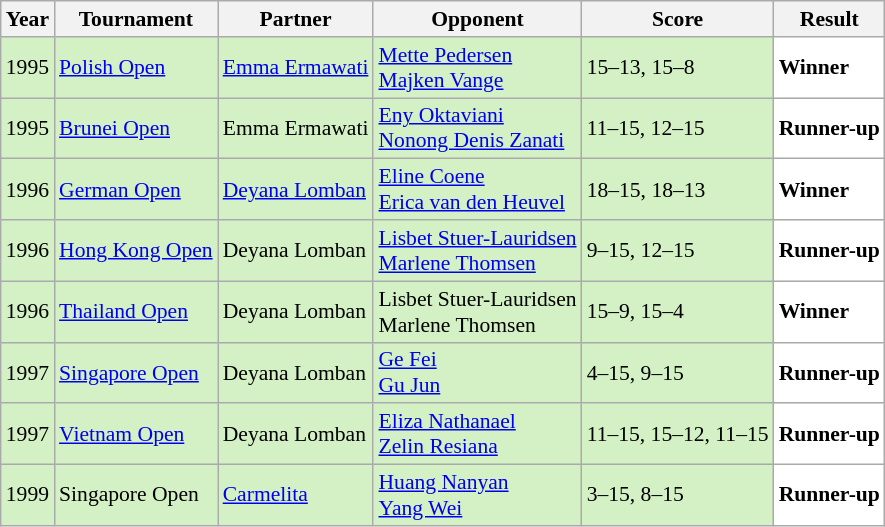<table class="sortable wikitable" style="font-size: 90%;">
<tr>
<th>Year</th>
<th>Tournament</th>
<th>Partner</th>
<th>Opponent</th>
<th>Score</th>
<th>Result</th>
</tr>
<tr style="background:#D4F1C5">
<td align="center">1995</td>
<td align="left"><a href='#'>Polish Open</a></td>
<td align="left"> <a href='#'>Emma Ermawati</a></td>
<td align="left"> <a href='#'>Mette Pedersen</a> <br>  <a href='#'>Majken Vange</a></td>
<td align="left">15–13, 15–8</td>
<td style="text-align:left; background:white"> <strong>Winner</strong></td>
</tr>
<tr style="background:#D4F1C5">
<td align="center">1995</td>
<td align="left"><a href='#'>Brunei Open</a></td>
<td align="left"> Emma Ermawati</td>
<td align="left"> <a href='#'>Eny Oktaviani</a> <br>  <a href='#'>Nonong Denis Zanati</a></td>
<td align="left">11–15, 12–15</td>
<td style="text-align:left; background:white"> <strong>Runner-up</strong></td>
</tr>
<tr style="background:#D4F1C5">
<td align="center">1996</td>
<td align="left"><a href='#'>German Open</a></td>
<td align="left"> <a href='#'>Deyana Lomban</a></td>
<td align="left"> <a href='#'>Eline Coene</a> <br>  <a href='#'>Erica van den Heuvel</a></td>
<td align="left">18–15, 18–13</td>
<td style="text-align:left; background:white"> <strong>Winner</strong></td>
</tr>
<tr style="background:#D4F1C5">
<td align="center">1996</td>
<td align="left"><a href='#'>Hong Kong Open</a></td>
<td align="left"> Deyana Lomban</td>
<td align="left"> <a href='#'>Lisbet Stuer-Lauridsen</a> <br>  <a href='#'>Marlene Thomsen</a></td>
<td align="left">9–15, 12–15</td>
<td style="text-align:left; background:white"> <strong>Runner-up</strong></td>
</tr>
<tr style="background:#D4F1C5">
<td align="center">1996</td>
<td align="left"><a href='#'>Thailand Open</a></td>
<td align="left"> Deyana Lomban</td>
<td align="left"> Lisbet Stuer-Lauridsen <br>  Marlene Thomsen</td>
<td align="left">15–9, 15–4</td>
<td style="text-align:left; background:white"> <strong>Winner</strong></td>
</tr>
<tr style="background:#D4F1C5">
<td align="center">1997</td>
<td align="left"><a href='#'>Singapore Open</a></td>
<td align="left"> Deyana Lomban</td>
<td align="left"> <a href='#'>Ge Fei</a> <br>  <a href='#'>Gu Jun</a></td>
<td align="left">4–15, 9–15</td>
<td style="text-align:left; background:white"> <strong>Runner-up</strong></td>
</tr>
<tr style="background:#D4F1C5">
<td align="center">1997</td>
<td align="left"><a href='#'>Vietnam Open</a></td>
<td align="left"> Deyana Lomban</td>
<td align="left"> <a href='#'>Eliza Nathanael</a> <br>  <a href='#'>Zelin Resiana</a></td>
<td align="left">11–15, 15–12, 11–15</td>
<td style="text-align:left; background:white"> <strong>Runner-up</strong></td>
</tr>
<tr style="background:#D4F1C5">
<td align="center">1999</td>
<td align="left">Singapore Open</td>
<td align="left"> <a href='#'>Carmelita</a></td>
<td align="left"> <a href='#'>Huang Nanyan</a> <br>  <a href='#'>Yang Wei</a></td>
<td align="left">3–15, 8–15</td>
<td style="text-align:left; background:white"> <strong>Runner-up</strong></td>
</tr>
</table>
